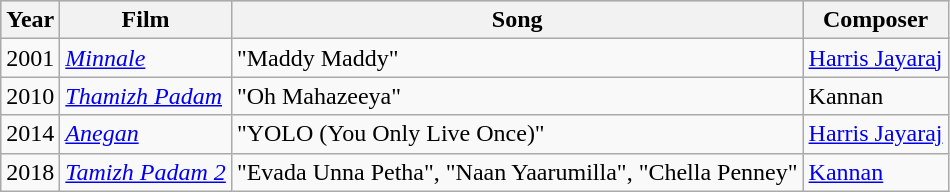<table class="wikitable">
<tr style="background:#ccc; text-align:center;">
<th>Year</th>
<th>Film</th>
<th>Song</th>
<th>Composer</th>
</tr>
<tr>
<td>2001</td>
<td><em><a href='#'>Minnale</a></em></td>
<td>"Maddy Maddy"</td>
<td><a href='#'>Harris Jayaraj</a></td>
</tr>
<tr>
<td>2010</td>
<td><em><a href='#'>Thamizh Padam</a></em></td>
<td>"Oh Mahazeeya"</td>
<td>Kannan</td>
</tr>
<tr>
<td>2014</td>
<td><em><a href='#'>Anegan</a></em></td>
<td>"YOLO (You Only Live Once)"</td>
<td><a href='#'>Harris Jayaraj</a></td>
</tr>
<tr>
<td>2018</td>
<td><em><a href='#'>Tamizh Padam 2</a></em></td>
<td>"Evada Unna Petha", "Naan Yaarumilla", "Chella Penney"</td>
<td><a href='#'>Kannan</a></td>
</tr>
</table>
